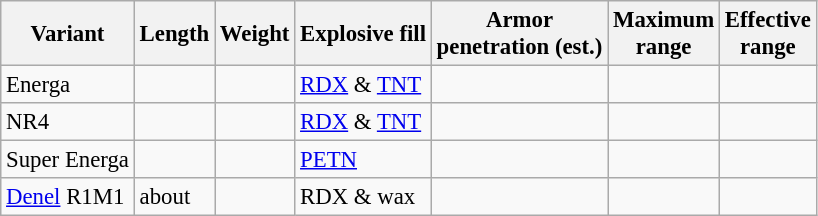<table class="wikitable" style="font-size:95%;">
<tr>
<th>Variant</th>
<th>Length</th>
<th>Weight</th>
<th>Explosive fill</th>
<th>Armor <br> penetration (est.)</th>
<th>Maximum <br> range</th>
<th>Effective <br> range</th>
</tr>
<tr>
<td>Energa</td>
<td></td>
<td></td>
<td> <a href='#'>RDX</a> & <a href='#'>TNT</a></td>
<td></td>
<td></td>
<td></td>
</tr>
<tr>
<td>NR4</td>
<td></td>
<td></td>
<td> <a href='#'>RDX</a> & <a href='#'>TNT</a></td>
<td></td>
<td></td>
<td></td>
</tr>
<tr>
<td>Super Energa</td>
<td></td>
<td></td>
<td> <a href='#'>PETN</a></td>
<td></td>
<td></td>
<td></td>
</tr>
<tr>
<td><a href='#'>Denel</a> R1M1</td>
<td>about </td>
<td></td>
<td>RDX & wax</td>
<td></td>
<td></td>
<td></td>
</tr>
</table>
